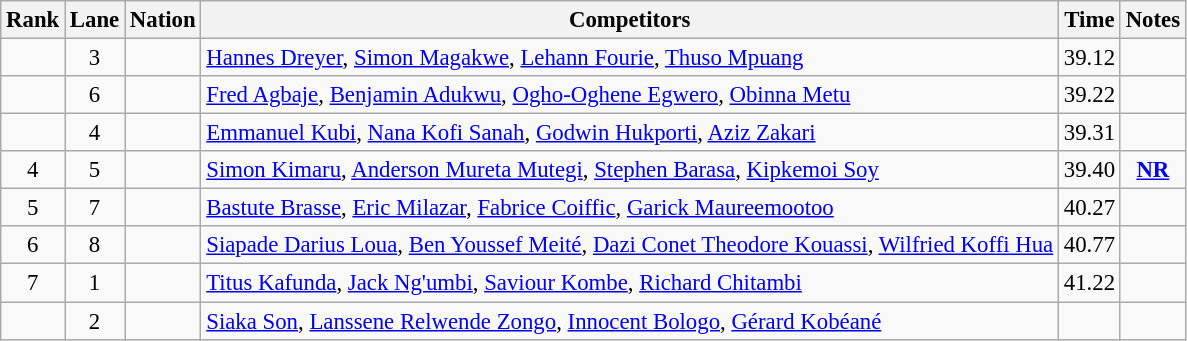<table class="wikitable sortable" style="text-align:center; font-size:95%">
<tr>
<th>Rank</th>
<th>Lane</th>
<th>Nation</th>
<th>Competitors</th>
<th>Time</th>
<th>Notes</th>
</tr>
<tr>
<td></td>
<td>3</td>
<td align=left></td>
<td align=left><a href='#'>Hannes Dreyer</a>, <a href='#'>Simon Magakwe</a>, <a href='#'>Lehann Fourie</a>, <a href='#'>Thuso Mpuang</a></td>
<td>39.12</td>
<td></td>
</tr>
<tr>
<td></td>
<td>6</td>
<td align=left></td>
<td align=left><a href='#'>Fred Agbaje</a>, <a href='#'>Benjamin Adukwu</a>, <a href='#'>Ogho-Oghene Egwero</a>, <a href='#'>Obinna Metu</a></td>
<td>39.22</td>
<td></td>
</tr>
<tr>
<td></td>
<td>4</td>
<td align=left></td>
<td align=left><a href='#'>Emmanuel Kubi</a>, <a href='#'>Nana Kofi Sanah</a>, <a href='#'>Godwin Hukporti</a>, <a href='#'>Aziz Zakari</a></td>
<td>39.31</td>
<td></td>
</tr>
<tr>
<td>4</td>
<td>5</td>
<td align=left></td>
<td align=left><a href='#'>Simon Kimaru</a>, <a href='#'>Anderson Mureta Mutegi</a>, <a href='#'>Stephen Barasa</a>, <a href='#'>Kipkemoi Soy</a></td>
<td>39.40</td>
<td><strong><a href='#'>NR</a></strong></td>
</tr>
<tr>
<td>5</td>
<td>7</td>
<td align=left></td>
<td align=left><a href='#'>Bastute Brasse</a>, <a href='#'>Eric Milazar</a>, <a href='#'>Fabrice Coiffic</a>, <a href='#'>Garick Maureemootoo</a></td>
<td>40.27</td>
<td></td>
</tr>
<tr>
<td>6</td>
<td>8</td>
<td align=left></td>
<td align=left><a href='#'>Siapade Darius Loua</a>, <a href='#'>Ben Youssef Meité</a>, <a href='#'>Dazi Conet Theodore Kouassi</a>, <a href='#'>Wilfried Koffi Hua</a></td>
<td>40.77</td>
<td></td>
</tr>
<tr>
<td>7</td>
<td>1</td>
<td align=left></td>
<td align=left><a href='#'>Titus Kafunda</a>, <a href='#'>Jack Ng'umbi</a>, <a href='#'>Saviour Kombe</a>, <a href='#'>Richard Chitambi</a></td>
<td>41.22</td>
<td></td>
</tr>
<tr>
<td></td>
<td>2</td>
<td align=left></td>
<td align=left><a href='#'>Siaka Son</a>, <a href='#'>Lanssene Relwende Zongo</a>, <a href='#'>Innocent Bologo</a>, <a href='#'>Gérard Kobéané</a></td>
<td></td>
<td></td>
</tr>
</table>
